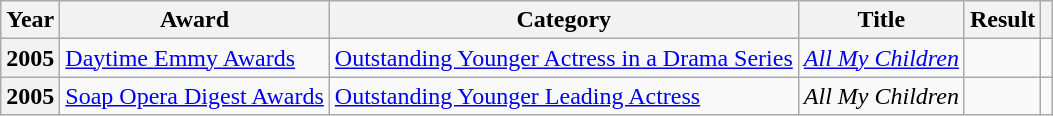<table class="wikitable sortable plainrowheaders">
<tr>
<th scope="col">Year</th>
<th scope="col">Award</th>
<th scope="col">Category</th>
<th scope="col">Title</th>
<th scope="col">Result</th>
<th scope="col" class="unsortable"></th>
</tr>
<tr>
<th scope="row">2005</th>
<td><a href='#'>Daytime Emmy Awards</a></td>
<td><a href='#'>Outstanding Younger Actress in a Drama Series</a></td>
<td><em><a href='#'>All My Children</a></em></td>
<td></td>
<td></td>
</tr>
<tr>
<th scope="row">2005</th>
<td><a href='#'>Soap Opera Digest Awards</a></td>
<td><a href='#'>Outstanding Younger Leading Actress</a></td>
<td><em>All My Children</em></td>
<td></td>
<td></td>
</tr>
</table>
